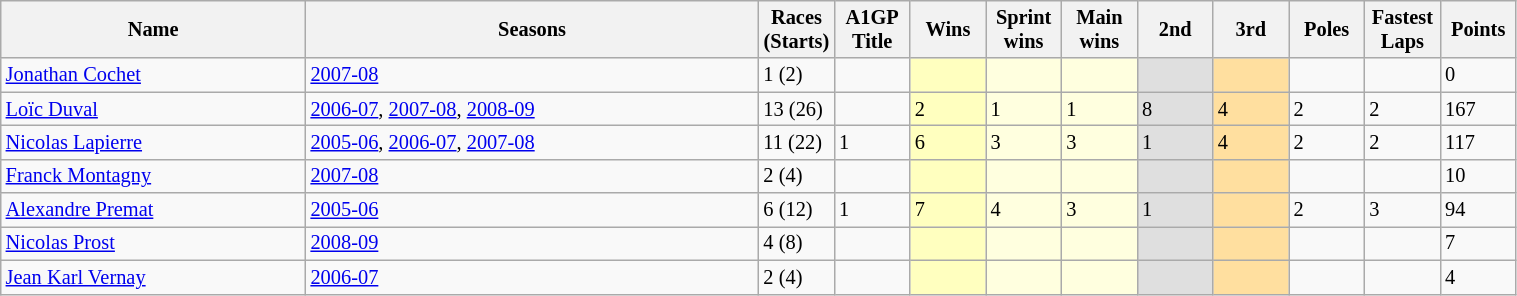<table class="wikitable sortable" style="font-size: 85%" width="80%">
<tr>
<th>Name</th>
<th>Seasons</th>
<th width="5%">Races<br>(Starts)</th>
<th width="5%">A1GP Title</th>
<th width="5%">Wins</th>
<th width="5%">Sprint<br>wins</th>
<th width="5%">Main<br>wins</th>
<th width="5%">2nd</th>
<th width="5%">3rd</th>
<th width="5%">Poles</th>
<th width="5%">Fastest<br>Laps</th>
<th width="5%">Points</th>
</tr>
<tr>
<td><a href='#'>Jonathan Cochet</a></td>
<td><a href='#'>2007-08</a></td>
<td>1 (2)</td>
<td></td>
<td style="background:#FFFFBF;"></td>
<td style="background:#FFFFDF;"></td>
<td style="background:#FFFFDF;"></td>
<td style="background:#DFDFDF;"></td>
<td style="background:#FFDF9F;"></td>
<td></td>
<td></td>
<td>0</td>
</tr>
<tr>
<td><a href='#'>Loïc Duval</a></td>
<td><a href='#'>2006-07</a>, <a href='#'>2007-08</a>, <a href='#'>2008-09</a></td>
<td>13 (26)</td>
<td></td>
<td style="background:#FFFFBF;">2</td>
<td style="background:#FFFFDF;">1</td>
<td style="background:#FFFFDF;">1</td>
<td style="background:#DFDFDF;">8</td>
<td style="background:#FFDF9F;">4</td>
<td>2</td>
<td>2</td>
<td>167</td>
</tr>
<tr>
<td><a href='#'>Nicolas Lapierre</a></td>
<td><a href='#'>2005-06</a>, <a href='#'>2006-07</a>, <a href='#'>2007-08</a></td>
<td>11 (22)</td>
<td>1</td>
<td style="background:#FFFFBF;">6</td>
<td style="background:#FFFFDF;">3</td>
<td style="background:#FFFFDF;">3</td>
<td style="background:#DFDFDF;">1</td>
<td style="background:#FFDF9F;">4</td>
<td>2</td>
<td>2</td>
<td>117</td>
</tr>
<tr>
<td><a href='#'>Franck Montagny</a></td>
<td><a href='#'>2007-08</a></td>
<td>2 (4)</td>
<td></td>
<td style="background:#FFFFBF;"></td>
<td style="background:#FFFFDF;"></td>
<td style="background:#FFFFDF;"></td>
<td style="background:#DFDFDF;"></td>
<td style="background:#FFDF9F;"></td>
<td></td>
<td></td>
<td>10</td>
</tr>
<tr>
<td><a href='#'>Alexandre Premat</a></td>
<td><a href='#'>2005-06</a></td>
<td>6 (12)</td>
<td>1</td>
<td style="background:#FFFFBF;">7</td>
<td style="background:#FFFFDF;">4</td>
<td style="background:#FFFFDF;">3</td>
<td style="background:#DFDFDF;">1</td>
<td style="background:#FFDF9F;"></td>
<td>2</td>
<td>3</td>
<td>94</td>
</tr>
<tr>
<td><a href='#'>Nicolas Prost</a></td>
<td><a href='#'>2008-09</a></td>
<td>4 (8)</td>
<td></td>
<td style="background:#FFFFBF;"></td>
<td style="background:#FFFFDF;"></td>
<td style="background:#FFFFDF;"></td>
<td style="background:#DFDFDF;"></td>
<td style="background:#FFDF9F;"></td>
<td></td>
<td></td>
<td>7</td>
</tr>
<tr>
<td><a href='#'>Jean Karl Vernay</a></td>
<td><a href='#'>2006-07</a></td>
<td>2 (4)</td>
<td></td>
<td style="background:#FFFFBF;"></td>
<td style="background:#FFFFDF;"></td>
<td style="background:#FFFFDF;"></td>
<td style="background:#DFDFDF;"></td>
<td style="background:#FFDF9F;"></td>
<td></td>
<td></td>
<td>4</td>
</tr>
</table>
